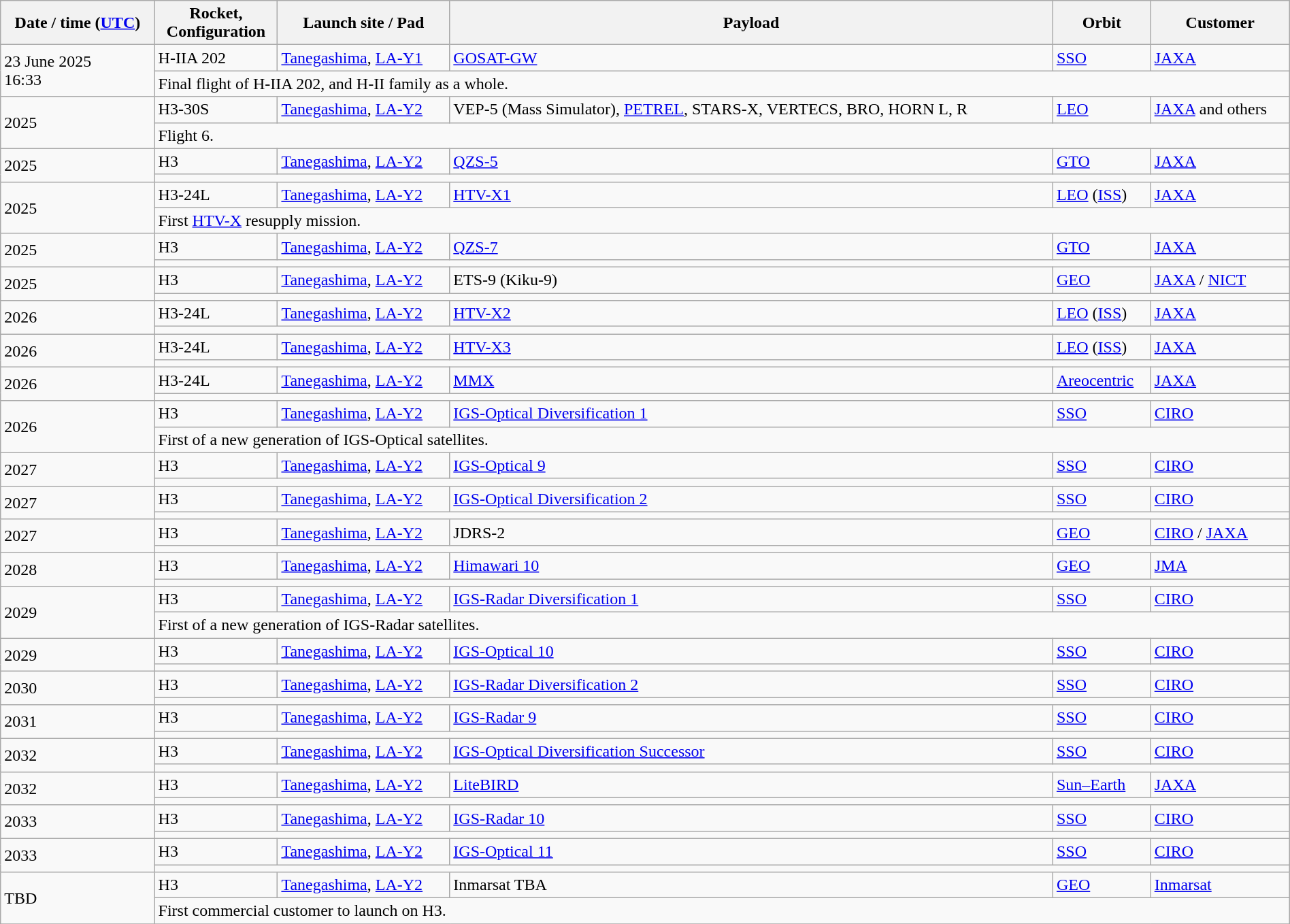<table class="wikitable plainrowheaders" style="width: 100%;">
<tr>
<th scope="col">Date / time (<a href='#'>UTC</a>)</th>
<th scope="col">Rocket,<br>Configuration</th>
<th scope="col">Launch site / Pad</th>
<th scope="col">Payload</th>
<th scope="col">Orbit</th>
<th scope="col">Customer</th>
</tr>
<tr>
<td rowspan = 2>23 June 2025<br>16:33</td>
<td>H-IIA 202</td>
<td><a href='#'>Tanegashima</a>, <a href='#'>LA-Y1</a></td>
<td><a href='#'>GOSAT-GW</a></td>
<td><a href='#'>SSO</a></td>
<td><a href='#'>JAXA</a></td>
</tr>
<tr>
<td colspan = 5>Final flight of H-IIA 202, and H-II family as a whole.</td>
</tr>
<tr>
<td rowspan = 2>2025</td>
<td>H3-30S</td>
<td><a href='#'>Tanegashima</a>, <a href='#'>LA-Y2</a></td>
<td>VEP-5 (Mass Simulator), <a href='#'>PETREL</a>, STARS-X, VERTECS, BRO, HORN L, R</td>
<td><a href='#'>LEO</a></td>
<td><a href='#'>JAXA</a> and others</td>
</tr>
<tr>
<td colspan = 5>Flight 6.</td>
</tr>
<tr>
<td rowspan = 2>2025</td>
<td>H3</td>
<td><a href='#'>Tanegashima</a>, <a href='#'>LA-Y2</a></td>
<td><a href='#'>QZS-5</a></td>
<td><a href='#'>GTO</a></td>
<td><a href='#'>JAXA</a></td>
</tr>
<tr>
<td colspan = 5></td>
</tr>
<tr>
<td rowspan = 2>2025</td>
<td>H3-24L</td>
<td><a href='#'>Tanegashima</a>, <a href='#'>LA-Y2</a></td>
<td><a href='#'>HTV-X1</a></td>
<td><a href='#'>LEO</a> (<a href='#'>ISS</a>)</td>
<td><a href='#'>JAXA</a></td>
</tr>
<tr>
<td colspan = 5>First <a href='#'>HTV-X</a> resupply mission.</td>
</tr>
<tr>
<td rowspan = 2>2025</td>
<td>H3</td>
<td><a href='#'>Tanegashima</a>, <a href='#'>LA-Y2</a></td>
<td><a href='#'>QZS-7</a></td>
<td><a href='#'>GTO</a></td>
<td><a href='#'>JAXA</a></td>
</tr>
<tr>
<td colspan = 5></td>
</tr>
<tr>
<td rowspan = 2>2025</td>
<td>H3</td>
<td><a href='#'>Tanegashima</a>, <a href='#'>LA-Y2</a></td>
<td>ETS-9 (Kiku-9)</td>
<td><a href='#'>GEO</a></td>
<td><a href='#'>JAXA</a> / <a href='#'>NICT</a></td>
</tr>
<tr>
<td colspan = 5></td>
</tr>
<tr>
<td rowspan = 2>2026</td>
<td>H3-24L</td>
<td><a href='#'>Tanegashima</a>, <a href='#'>LA-Y2</a></td>
<td><a href='#'>HTV-X2</a></td>
<td><a href='#'>LEO</a> (<a href='#'>ISS</a>)</td>
<td><a href='#'>JAXA</a></td>
</tr>
<tr>
<td colspan = 5></td>
</tr>
<tr>
<td rowspan = 2>2026</td>
<td>H3-24L</td>
<td><a href='#'>Tanegashima</a>, <a href='#'>LA-Y2</a></td>
<td><a href='#'>HTV-X3</a></td>
<td><a href='#'>LEO</a> (<a href='#'>ISS</a>)</td>
<td><a href='#'>JAXA</a></td>
</tr>
<tr>
<td colspan = 5></td>
</tr>
<tr>
<td rowspan = 2>2026</td>
<td>H3-24L</td>
<td><a href='#'>Tanegashima</a>, <a href='#'>LA-Y2</a></td>
<td><a href='#'>MMX</a></td>
<td><a href='#'>Areocentric</a></td>
<td><a href='#'>JAXA</a></td>
</tr>
<tr>
<td colspan = 5></td>
</tr>
<tr>
<td rowspan = 2>2026</td>
<td>H3</td>
<td><a href='#'>Tanegashima</a>, <a href='#'>LA-Y2</a></td>
<td><a href='#'>IGS-Optical Diversification 1</a></td>
<td><a href='#'>SSO</a></td>
<td><a href='#'>CIRO</a></td>
</tr>
<tr>
<td colspan = 5>First of a new generation of IGS-Optical satellites.</td>
</tr>
<tr>
<td rowspan = 2>2027</td>
<td>H3</td>
<td><a href='#'>Tanegashima</a>, <a href='#'>LA-Y2</a></td>
<td><a href='#'>IGS-Optical 9</a></td>
<td><a href='#'>SSO</a></td>
<td><a href='#'>CIRO</a></td>
</tr>
<tr>
<td colspan = 5></td>
</tr>
<tr>
<td rowspan = 2>2027</td>
<td>H3</td>
<td><a href='#'>Tanegashima</a>, <a href='#'>LA-Y2</a></td>
<td><a href='#'>IGS-Optical Diversification 2</a></td>
<td><a href='#'>SSO</a></td>
<td><a href='#'>CIRO</a></td>
</tr>
<tr>
<td colspan = 5></td>
</tr>
<tr>
<td rowspan = 2>2027</td>
<td>H3</td>
<td><a href='#'>Tanegashima</a>, <a href='#'>LA-Y2</a></td>
<td>JDRS-2</td>
<td><a href='#'>GEO</a></td>
<td><a href='#'>CIRO</a> / <a href='#'>JAXA</a></td>
</tr>
<tr>
<td colspan = 5></td>
</tr>
<tr>
<td rowspan = 2>2028</td>
<td>H3</td>
<td><a href='#'>Tanegashima</a>, <a href='#'>LA-Y2</a></td>
<td><a href='#'>Himawari 10</a></td>
<td><a href='#'>GEO</a></td>
<td><a href='#'>JMA</a></td>
</tr>
<tr>
<td colspan = 5></td>
</tr>
<tr>
<td rowspan = 2>2029</td>
<td>H3</td>
<td><a href='#'>Tanegashima</a>, <a href='#'>LA-Y2</a></td>
<td><a href='#'>IGS-Radar Diversification 1</a></td>
<td><a href='#'>SSO</a></td>
<td><a href='#'>CIRO</a></td>
</tr>
<tr>
<td colspan = 5>First of a new generation of IGS-Radar satellites.</td>
</tr>
<tr>
<td rowspan = 2>2029</td>
<td>H3</td>
<td><a href='#'>Tanegashima</a>, <a href='#'>LA-Y2</a></td>
<td><a href='#'>IGS-Optical 10</a></td>
<td><a href='#'>SSO</a></td>
<td><a href='#'>CIRO</a></td>
</tr>
<tr>
<td colspan = 5></td>
</tr>
<tr>
<td rowspan = 2>2030</td>
<td>H3</td>
<td><a href='#'>Tanegashima</a>, <a href='#'>LA-Y2</a></td>
<td><a href='#'>IGS-Radar Diversification 2</a></td>
<td><a href='#'>SSO</a></td>
<td><a href='#'>CIRO</a></td>
</tr>
<tr>
<td colspan = 5></td>
</tr>
<tr>
<td rowspan = 2>2031</td>
<td>H3</td>
<td><a href='#'>Tanegashima</a>, <a href='#'>LA-Y2</a></td>
<td><a href='#'>IGS-Radar 9</a></td>
<td><a href='#'>SSO</a></td>
<td><a href='#'>CIRO</a></td>
</tr>
<tr>
<td colspan = 5></td>
</tr>
<tr>
<td rowspan = 2>2032</td>
<td>H3</td>
<td><a href='#'>Tanegashima</a>, <a href='#'>LA-Y2</a></td>
<td><a href='#'>IGS-Optical Diversification Successor</a></td>
<td><a href='#'>SSO</a></td>
<td><a href='#'>CIRO</a></td>
</tr>
<tr>
<td colspan = 5></td>
</tr>
<tr>
<td rowspan = 2>2032</td>
<td>H3</td>
<td><a href='#'>Tanegashima</a>, <a href='#'>LA-Y2</a></td>
<td><a href='#'>LiteBIRD</a></td>
<td><a href='#'>Sun–Earth</a> </td>
<td><a href='#'>JAXA</a></td>
</tr>
<tr>
<td colspan = 5></td>
</tr>
<tr>
<td rowspan = 2>2033</td>
<td>H3</td>
<td><a href='#'>Tanegashima</a>, <a href='#'>LA-Y2</a></td>
<td><a href='#'>IGS-Radar 10</a></td>
<td><a href='#'>SSO</a></td>
<td><a href='#'>CIRO</a></td>
</tr>
<tr>
<td colspan = 5></td>
</tr>
<tr>
<td rowspan = 2>2033</td>
<td>H3</td>
<td><a href='#'>Tanegashima</a>, <a href='#'>LA-Y2</a></td>
<td><a href='#'>IGS-Optical 11</a></td>
<td><a href='#'>SSO</a></td>
<td><a href='#'>CIRO</a></td>
</tr>
<tr>
<td colspan = 5></td>
</tr>
<tr>
<td rowspan = 2>TBD</td>
<td>H3</td>
<td><a href='#'>Tanegashima</a>, <a href='#'>LA-Y2</a></td>
<td>Inmarsat TBA</td>
<td><a href='#'>GEO</a></td>
<td><a href='#'>Inmarsat</a></td>
</tr>
<tr>
<td colspan = 5>First commercial customer to launch on H3.</td>
</tr>
<tr>
</tr>
</table>
